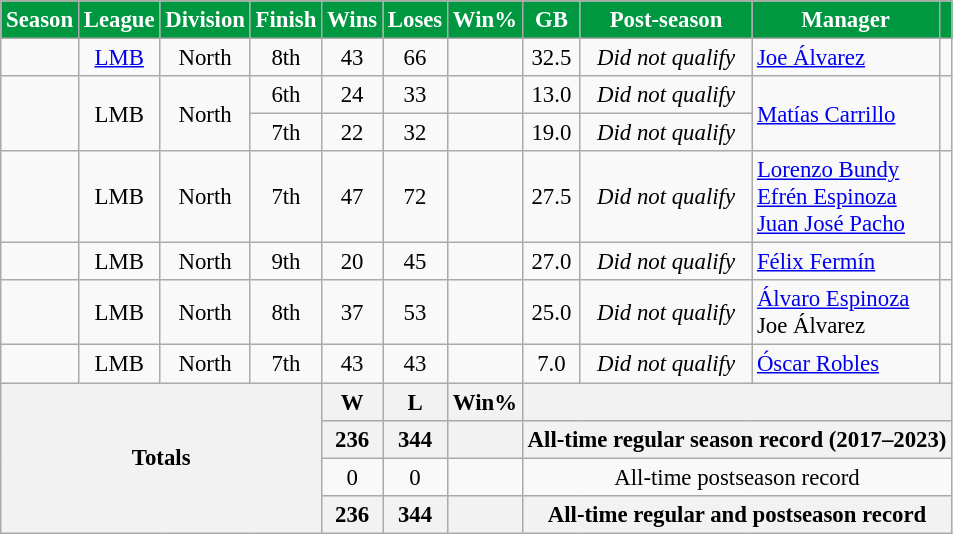<table class="wikitable" style="text-align:center; font-size:95%">
<tr>
<th style="background-color: #009741; color: #FFFFFF;">Season</th>
<th style="background-color: #009741; color: #FFFFFF;">League</th>
<th style="background-color: #009741; color: #FFFFFF;">Division</th>
<th style="background-color: #009741; color: #FFFFFF;">Finish</th>
<th style="background-color: #009741; color: #FFFFFF;">Wins</th>
<th style="background-color: #009741; color: #FFFFFF;">Loses</th>
<th style="background-color: #009741; color: #FFFFFF;">Win%</th>
<th style="background-color: #009741; color: #FFFFFF;">GB</th>
<th style="background-color: #009741; color: #FFFFFF;">Post-season</th>
<th style="background-color: #009741; color: #FFFFFF;">Manager</th>
<th style="background-color: #009741; color: #FFFFFF;"></th>
</tr>
<tr>
<td></td>
<td><a href='#'>LMB</a></td>
<td>North</td>
<td>8th</td>
<td>43</td>
<td>66</td>
<td></td>
<td>32.5</td>
<td><em>Did not qualify</em></td>
<td align=left> <a href='#'>Joe Álvarez</a></td>
<td></td>
</tr>
<tr>
<td rowspan=2></td>
<td rowspan=2>LMB</td>
<td rowspan=2>North</td>
<td>6th</td>
<td>24</td>
<td>33</td>
<td></td>
<td>13.0</td>
<td><em>Did not qualify</em></td>
<td align=left rowspan=2> <a href='#'>Matías Carrillo</a></td>
<td rowspan=2></td>
</tr>
<tr>
<td>7th</td>
<td>22</td>
<td>32</td>
<td></td>
<td>19.0</td>
<td><em>Did not qualify</em></td>
</tr>
<tr>
<td></td>
<td>LMB</td>
<td>North</td>
<td>7th</td>
<td>47</td>
<td>72</td>
<td></td>
<td>27.5</td>
<td><em>Did not qualify</em></td>
<td align=left> <a href='#'>Lorenzo Bundy</a><br> <a href='#'>Efrén Espinoza</a><br> <a href='#'>Juan José Pacho</a></td>
<td></td>
</tr>
<tr>
<td></td>
<td>LMB</td>
<td>North</td>
<td>9th</td>
<td>20</td>
<td>45</td>
<td></td>
<td>27.0</td>
<td><em>Did not qualify</em></td>
<td align=left> <a href='#'>Félix Fermín</a></td>
<td></td>
</tr>
<tr>
<td></td>
<td>LMB</td>
<td>North</td>
<td>8th</td>
<td>37</td>
<td>53</td>
<td></td>
<td>25.0</td>
<td><em>Did not qualify</em></td>
<td align=left> <a href='#'>Álvaro Espinoza</a><br> Joe Álvarez</td>
<td></td>
</tr>
<tr>
<td></td>
<td>LMB</td>
<td>North</td>
<td>7th</td>
<td>43</td>
<td>43</td>
<td></td>
<td>7.0</td>
<td><em>Did not qualify</em></td>
<td align=left> <a href='#'>Óscar Robles</a></td>
<td></td>
</tr>
<tr>
<th colspan=4 rowspan=4>Totals</th>
<th>W</th>
<th>L</th>
<th>Win%</th>
<th colspan=4></th>
</tr>
<tr>
<th>236</th>
<th>344</th>
<th></th>
<th colspan=4>All-time regular season record (2017–2023)</th>
</tr>
<tr>
<td>0</td>
<td>0</td>
<td></td>
<td colspan=4>All-time postseason record</td>
</tr>
<tr>
<th>236</th>
<th>344</th>
<th></th>
<th colspan=4>All-time regular and postseason record</th>
</tr>
</table>
